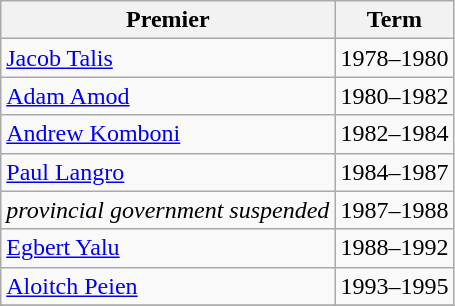<table class="wikitable">
<tr>
<th><strong>Premier</strong></th>
<th><strong>Term</strong></th>
</tr>
<tr>
<td><a href='#'>Jacob Talis</a></td>
<td>1978–1980</td>
</tr>
<tr>
<td><a href='#'>Adam Amod</a></td>
<td>1980–1982</td>
</tr>
<tr>
<td><a href='#'>Andrew Komboni</a></td>
<td>1982–1984</td>
</tr>
<tr>
<td><a href='#'>Paul Langro</a></td>
<td>1984–1987</td>
</tr>
<tr>
<td><em>provincial government suspended</em></td>
<td>1987–1988</td>
</tr>
<tr>
<td><a href='#'>Egbert Yalu</a></td>
<td>1988–1992</td>
</tr>
<tr>
<td><a href='#'>Aloitch Peien</a></td>
<td>1993–1995</td>
</tr>
<tr>
</tr>
</table>
